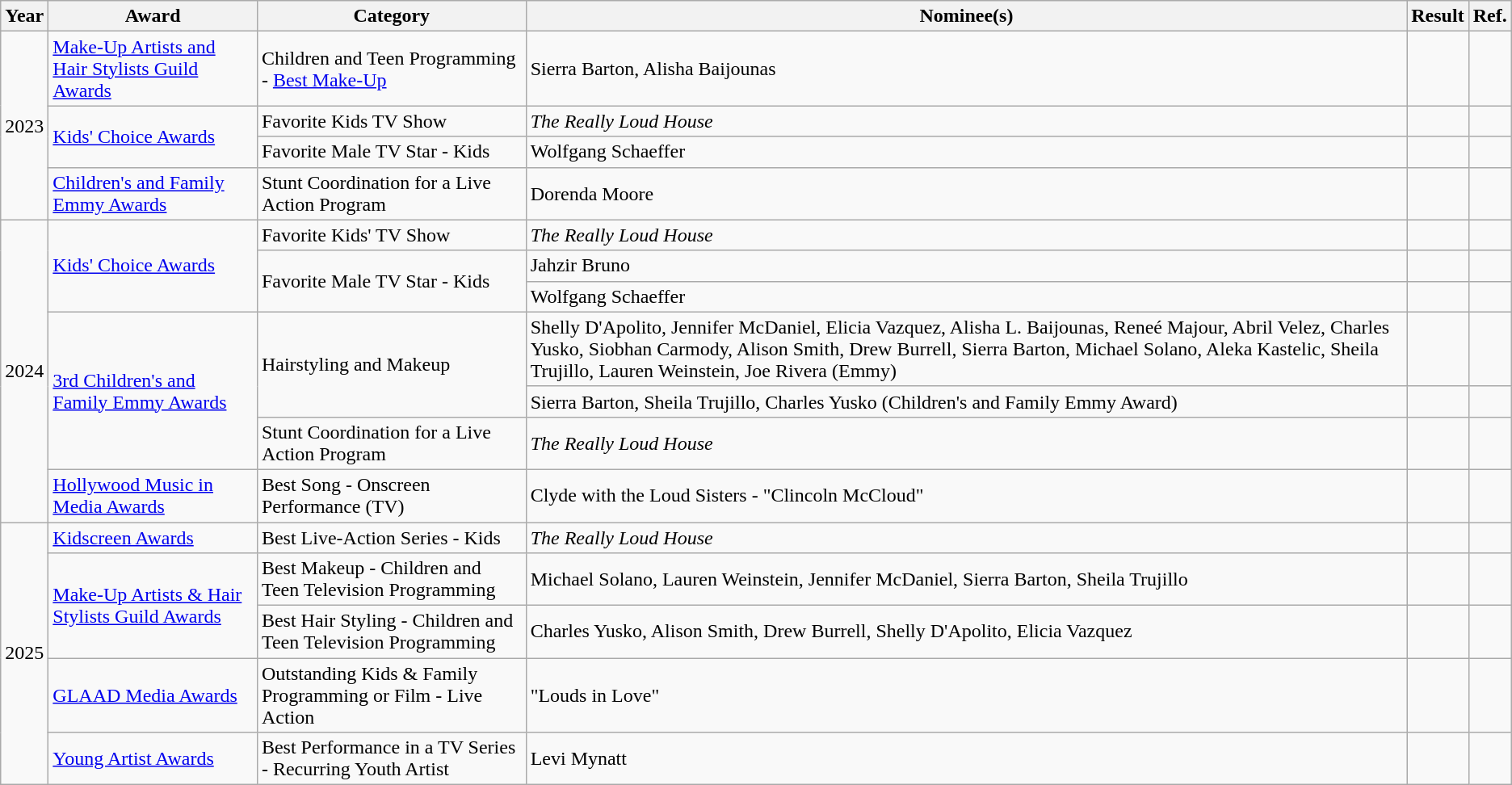<table class="wikitable sortable">
<tr>
<th>Year</th>
<th>Award</th>
<th>Category</th>
<th>Nominee(s)</th>
<th>Result</th>
<th>Ref.</th>
</tr>
<tr>
<td rowspan="4">2023</td>
<td><a href='#'>Make-Up Artists and Hair Stylists Guild Awards</a></td>
<td>Children and Teen Programming - <a href='#'>Best Make-Up</a></td>
<td>Sierra Barton, Alisha Baijounas</td>
<td></td>
<td style="text-align:center;"></td>
</tr>
<tr>
<td rowspan="2"><a href='#'>Kids' Choice Awards</a></td>
<td>Favorite Kids TV Show</td>
<td><em>The Really Loud House</em></td>
<td></td>
<td style="text-align:center;"></td>
</tr>
<tr>
<td>Favorite Male TV Star - Kids</td>
<td>Wolfgang Schaeffer</td>
<td></td>
<td></td>
</tr>
<tr>
<td><a href='#'>Children's and Family Emmy Awards</a></td>
<td>Stunt Coordination for a Live Action Program</td>
<td>Dorenda Moore</td>
<td></td>
<td style="text-align:center;"></td>
</tr>
<tr>
<td rowspan="7">2024</td>
<td rowspan="3"><a href='#'>Kids' Choice Awards</a></td>
<td>Favorite Kids' TV Show</td>
<td><em>The Really Loud House</em></td>
<td></td>
<td style="text-align:center;"></td>
</tr>
<tr>
<td rowspan="2">Favorite Male TV Star - Kids</td>
<td>Jahzir Bruno</td>
<td></td>
<td style="text-align: center;"></td>
</tr>
<tr>
<td>Wolfgang Schaeffer</td>
<td></td>
<td style="text-align: center;"></td>
</tr>
<tr>
<td rowspan="3"><a href='#'>3rd Children's and Family Emmy Awards</a></td>
<td rowspan="2">Hairstyling and Makeup</td>
<td>Shelly D'Apolito, Jennifer McDaniel, Elicia Vazquez, Alisha L. Baijounas, Reneé Majour, Abril Velez, Charles Yusko, Siobhan Carmody, Alison Smith, Drew Burrell, Sierra Barton, Michael Solano, Aleka Kastelic, Sheila Trujillo, Lauren Weinstein, Joe Rivera (Emmy)</td>
<td></td>
<td></td>
</tr>
<tr>
<td>Sierra Barton, Sheila Trujillo, Charles Yusko (Children's and Family Emmy Award)</td>
<td></td>
<td style="text-align: center;"></td>
</tr>
<tr>
<td>Stunt Coordination for a Live Action Program</td>
<td><em>The Really Loud House</em></td>
<td></td>
<td></td>
</tr>
<tr>
<td><a href='#'>Hollywood Music in Media Awards</a></td>
<td>Best Song - Onscreen Performance (TV)</td>
<td>Clyde with the Loud Sisters - "Clincoln McCloud"</td>
<td></td>
<td></td>
</tr>
<tr>
<td rowspan="5">2025</td>
<td><a href='#'>Kidscreen Awards</a></td>
<td>Best Live-Action Series - Kids</td>
<td><em>The Really Loud House</em></td>
<td></td>
<td style="text-align:center;"></td>
</tr>
<tr>
<td rowspan="2"><a href='#'>Make-Up Artists & Hair Stylists Guild Awards</a></td>
<td>Best Makeup - Children and Teen Television Programming</td>
<td>Michael Solano, Lauren Weinstein, Jennifer McDaniel, Sierra Barton, Sheila Trujillo</td>
<td></td>
<td></td>
</tr>
<tr>
<td>Best Hair Styling - Children and Teen Television Programming</td>
<td>Charles Yusko, Alison Smith, Drew Burrell, Shelly D'Apolito, Elicia Vazquez</td>
<td></td>
<td></td>
</tr>
<tr>
<td><a href='#'>GLAAD Media Awards</a></td>
<td>Outstanding Kids & Family Programming or Film - Live Action</td>
<td>"Louds in Love"</td>
<td></td>
<td></td>
</tr>
<tr>
<td><a href='#'>Young Artist Awards</a></td>
<td>Best Performance in a TV Series - Recurring Youth Artist</td>
<td>Levi Mynatt</td>
<td></td>
<td style="text-align: center;"></td>
</tr>
</table>
